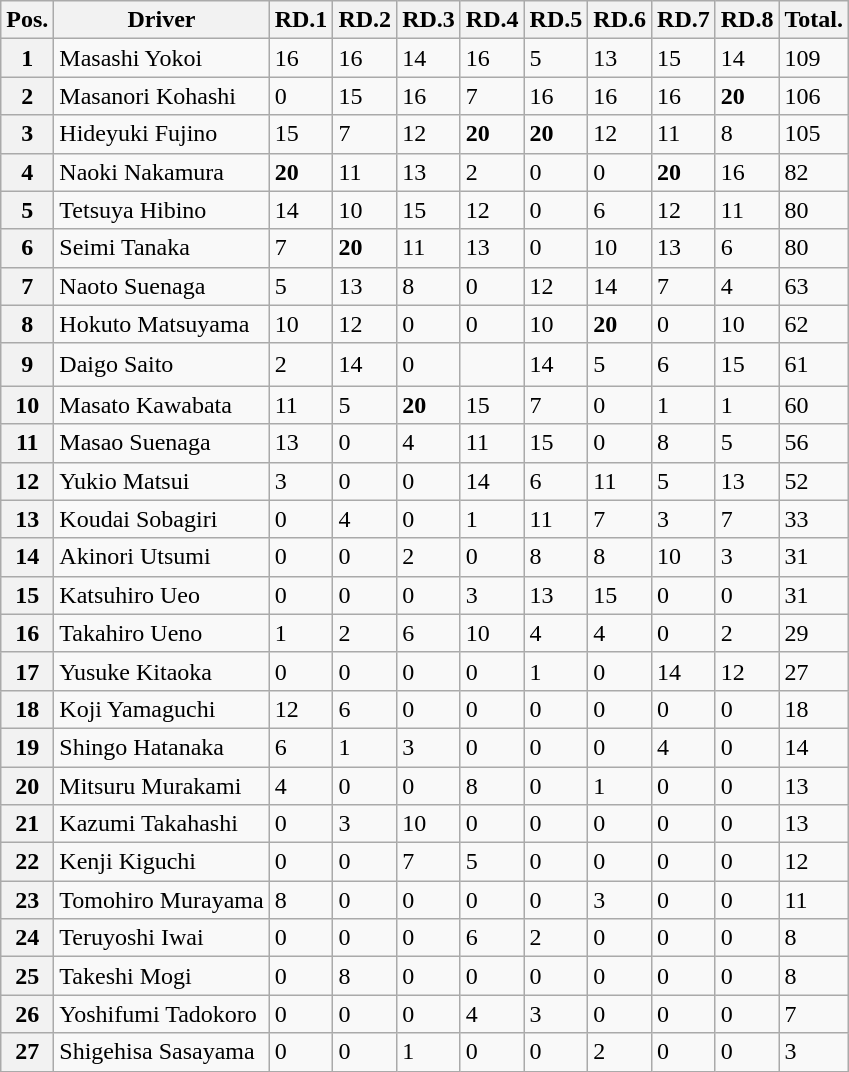<table class="wikitable">
<tr>
<th>Pos.</th>
<th>Driver</th>
<th>RD.1</th>
<th>RD.2</th>
<th>RD.3</th>
<th>RD.4</th>
<th>RD.5</th>
<th>RD.6</th>
<th>RD.7</th>
<th>RD.8</th>
<th>Total.</th>
</tr>
<tr>
<th>1</th>
<td>Masashi Yokoi</td>
<td>16</td>
<td>16</td>
<td>14</td>
<td>16</td>
<td>5</td>
<td>13</td>
<td>15</td>
<td>14</td>
<td>109</td>
</tr>
<tr>
<th>2</th>
<td>Masanori Kohashi</td>
<td>0</td>
<td>15</td>
<td>16</td>
<td>7</td>
<td>16</td>
<td>16</td>
<td>16</td>
<td><strong>20</strong></td>
<td>106</td>
</tr>
<tr>
<th>3</th>
<td>Hideyuki Fujino</td>
<td>15</td>
<td>7</td>
<td>12</td>
<td><strong>20</strong></td>
<td><strong>20</strong></td>
<td>12</td>
<td>11</td>
<td>8</td>
<td>105</td>
</tr>
<tr>
<th>4</th>
<td>Naoki Nakamura</td>
<td><strong>20</strong></td>
<td>11</td>
<td>13</td>
<td>2</td>
<td>0</td>
<td>0</td>
<td><strong>20</strong></td>
<td>16</td>
<td>82</td>
</tr>
<tr>
<th>5</th>
<td>Tetsuya Hibino</td>
<td>14</td>
<td>10</td>
<td>15</td>
<td>12</td>
<td>0</td>
<td>6</td>
<td>12</td>
<td>11</td>
<td>80</td>
</tr>
<tr>
<th>6</th>
<td>Seimi Tanaka</td>
<td>7</td>
<td><strong>20</strong></td>
<td>11</td>
<td>13</td>
<td>0</td>
<td>10</td>
<td>13</td>
<td>6</td>
<td>80</td>
</tr>
<tr>
<th>7</th>
<td>Naoto Suenaga</td>
<td>5</td>
<td>13</td>
<td>8</td>
<td>0</td>
<td>12</td>
<td>14</td>
<td>7</td>
<td>4</td>
<td>63</td>
</tr>
<tr>
<th>8</th>
<td>Hokuto Matsuyama</td>
<td>10</td>
<td>12</td>
<td>0</td>
<td>0</td>
<td>10</td>
<td><strong>20</strong></td>
<td>0</td>
<td>10</td>
<td>62</td>
</tr>
<tr>
<th>9</th>
<td>Daigo Saito</td>
<td>2</td>
<td>14</td>
<td>0</td>
<td>　</td>
<td>14</td>
<td>5</td>
<td>6</td>
<td>15</td>
<td>61</td>
</tr>
<tr>
<th>10</th>
<td>Masato Kawabata</td>
<td>11</td>
<td>5</td>
<td><strong>20</strong></td>
<td>15</td>
<td>7</td>
<td>0</td>
<td>1</td>
<td>1</td>
<td>60</td>
</tr>
<tr>
<th>11</th>
<td>Masao Suenaga</td>
<td>13</td>
<td>0</td>
<td>4</td>
<td>11</td>
<td>15</td>
<td>0</td>
<td>8</td>
<td>5</td>
<td>56</td>
</tr>
<tr>
<th>12</th>
<td>Yukio Matsui</td>
<td>3</td>
<td>0</td>
<td>0</td>
<td>14</td>
<td>6</td>
<td>11</td>
<td>5</td>
<td>13</td>
<td>52</td>
</tr>
<tr>
<th>13</th>
<td>Koudai Sobagiri</td>
<td>0</td>
<td>4</td>
<td>0</td>
<td>1</td>
<td>11</td>
<td>7</td>
<td>3</td>
<td>7</td>
<td>33</td>
</tr>
<tr>
<th>14</th>
<td>Akinori Utsumi</td>
<td>0</td>
<td>0</td>
<td>2</td>
<td>0</td>
<td>8</td>
<td>8</td>
<td>10</td>
<td>3</td>
<td>31</td>
</tr>
<tr>
<th>15</th>
<td>Katsuhiro Ueo</td>
<td>0</td>
<td>0</td>
<td>0</td>
<td>3</td>
<td>13</td>
<td>15</td>
<td>0</td>
<td>0</td>
<td>31</td>
</tr>
<tr>
<th>16</th>
<td>Takahiro Ueno</td>
<td>1</td>
<td>2</td>
<td>6</td>
<td>10</td>
<td>4</td>
<td>4</td>
<td>0</td>
<td>2</td>
<td>29</td>
</tr>
<tr>
<th>17</th>
<td>Yusuke Kitaoka</td>
<td>0</td>
<td>0</td>
<td>0</td>
<td>0</td>
<td>1</td>
<td>0</td>
<td>14</td>
<td>12</td>
<td>27</td>
</tr>
<tr>
<th>18</th>
<td>Koji Yamaguchi</td>
<td>12</td>
<td>6</td>
<td>0</td>
<td>0</td>
<td>0</td>
<td>0</td>
<td>0</td>
<td>0</td>
<td>18</td>
</tr>
<tr>
<th>19</th>
<td>Shingo Hatanaka</td>
<td>6</td>
<td>1</td>
<td>3</td>
<td>0</td>
<td>0</td>
<td>0</td>
<td>4</td>
<td>0</td>
<td>14</td>
</tr>
<tr>
<th>20</th>
<td>Mitsuru Murakami</td>
<td>4</td>
<td>0</td>
<td>0</td>
<td>8</td>
<td>0</td>
<td>1</td>
<td>0</td>
<td>0</td>
<td>13</td>
</tr>
<tr>
<th>21</th>
<td>Kazumi Takahashi</td>
<td>0</td>
<td>3</td>
<td>10</td>
<td>0</td>
<td>0</td>
<td>0</td>
<td>0</td>
<td>0</td>
<td>13</td>
</tr>
<tr>
<th>22</th>
<td>Kenji Kiguchi</td>
<td>0</td>
<td>0</td>
<td>7</td>
<td>5</td>
<td>0</td>
<td>0</td>
<td>0</td>
<td>0</td>
<td>12</td>
</tr>
<tr>
<th>23</th>
<td>Tomohiro Murayama</td>
<td>8</td>
<td>0</td>
<td>0</td>
<td>0</td>
<td>0</td>
<td>3</td>
<td>0</td>
<td>0</td>
<td>11</td>
</tr>
<tr>
<th>24</th>
<td>Teruyoshi Iwai</td>
<td>0</td>
<td>0</td>
<td>0</td>
<td>6</td>
<td>2</td>
<td>0</td>
<td>0</td>
<td>0</td>
<td>8</td>
</tr>
<tr>
<th>25</th>
<td>Takeshi Mogi</td>
<td>0</td>
<td>8</td>
<td>0</td>
<td>0</td>
<td>0</td>
<td>0</td>
<td>0</td>
<td>0</td>
<td>8</td>
</tr>
<tr>
<th>26</th>
<td>Yoshifumi Tadokoro</td>
<td>0</td>
<td>0</td>
<td>0</td>
<td>4</td>
<td>3</td>
<td>0</td>
<td>0</td>
<td>0</td>
<td>7</td>
</tr>
<tr>
<th>27</th>
<td>Shigehisa Sasayama</td>
<td>0</td>
<td>0</td>
<td>1</td>
<td>0</td>
<td>0</td>
<td>2</td>
<td>0</td>
<td>0</td>
<td>3</td>
</tr>
</table>
